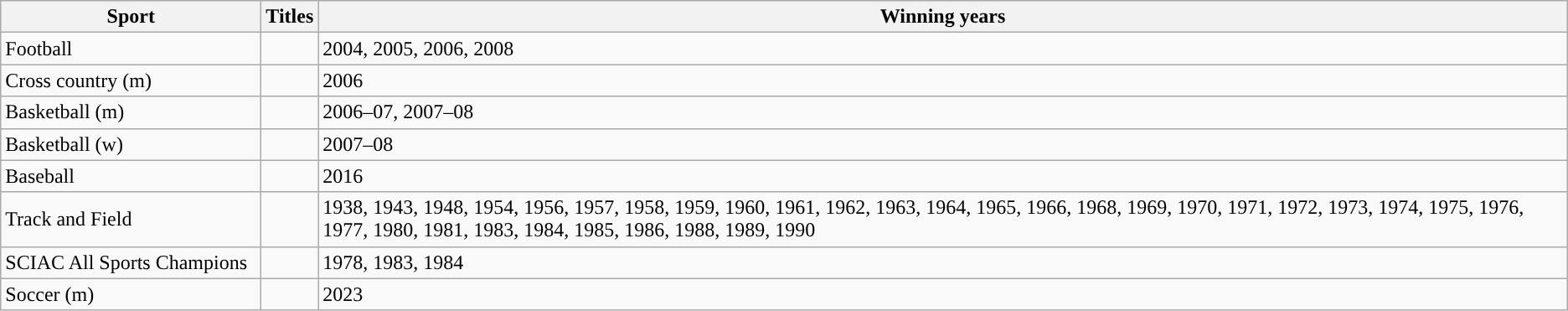<table class="wikitable"; style= "text-align: ">
<tr>
<th width=200px>Sport</th>
<th width=px>Titles</th>
<th width=px>Winning years</th>
</tr>
<tr>
<td>Football</td>
<td></td>
<td>2004, 2005, 2006, 2008</td>
</tr>
<tr>
<td>Cross country (m)</td>
<td></td>
<td>2006</td>
</tr>
<tr>
<td>Basketball (m)</td>
<td></td>
<td>2006–07, 2007–08</td>
</tr>
<tr>
<td>Basketball (w)</td>
<td></td>
<td>2007–08</td>
</tr>
<tr>
<td>Baseball</td>
<td></td>
<td>2016</td>
</tr>
<tr>
<td>Track and Field</td>
<td></td>
<td>1938, 1943, 1948, 1954, 1956, 1957, 1958, 1959, 1960, 1961, 1962, 1963, 1964, 1965, 1966, 1968, 1969, 1970, 1971, 1972, 1973, 1974, 1975, 1976, 1977, 1980, 1981, 1983, 1984, 1985, 1986, 1988, 1989, 1990 </td>
</tr>
<tr>
<td>SCIAC All Sports Champions</td>
<td></td>
<td>1978, 1983, 1984</td>
</tr>
<tr>
<td>Soccer (m)</td>
<td></td>
<td>2023 </td>
</tr>
</table>
